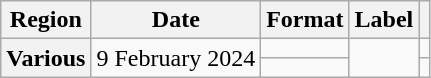<table class="wikitable plainrowheaders">
<tr>
<th scope="col">Region</th>
<th scope="col">Date</th>
<th scope="col">Format</th>
<th scope="col">Label</th>
<th scope="col"></th>
</tr>
<tr>
<th scope="row" rowspan="2">Various</th>
<td rowspan="2">9 February 2024</td>
<td></td>
<td rowspan="2"></td>
<td style="text-align:center;"></td>
</tr>
<tr>
<td></td>
<td></td>
</tr>
</table>
